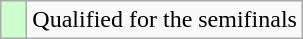<table class="wikitable">
<tr>
<td width=10px bgcolor="#ccffcc"></td>
<td>Qualified for the semifinals</td>
</tr>
</table>
